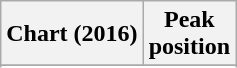<table class="wikitable sortable plainrowheaders" style="text-align:center">
<tr>
<th scope="col">Chart (2016)</th>
<th scope="col">Peak<br> position</th>
</tr>
<tr>
</tr>
<tr>
</tr>
<tr>
</tr>
<tr>
</tr>
</table>
